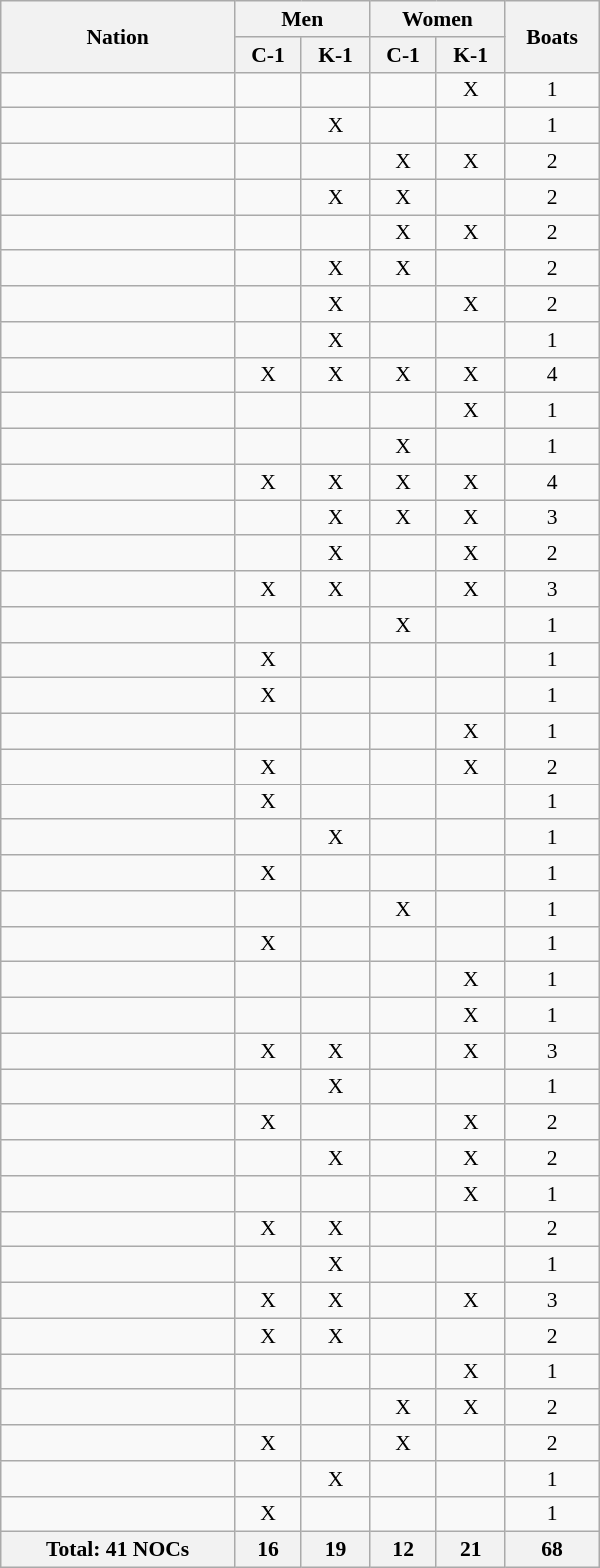<table class="wikitable" width=400 style="text-align:center; font-size:90%">
<tr>
<th rowspan="2" align="left">Nation</th>
<th colspan="2">Men</th>
<th colspan="2">Women</th>
<th rowspan=2>Boats</th>
</tr>
<tr>
<th>C-1</th>
<th>K-1</th>
<th>C-1</th>
<th>K-1</th>
</tr>
<tr>
<td align=left></td>
<td></td>
<td></td>
<td></td>
<td>X</td>
<td>1</td>
</tr>
<tr>
<td align=left></td>
<td></td>
<td>X</td>
<td></td>
<td></td>
<td>1</td>
</tr>
<tr>
<td align=left></td>
<td></td>
<td></td>
<td>X</td>
<td>X</td>
<td>2</td>
</tr>
<tr>
<td align=left></td>
<td></td>
<td>X</td>
<td>X</td>
<td></td>
<td>2</td>
</tr>
<tr>
<td align=left></td>
<td></td>
<td></td>
<td>X</td>
<td>X</td>
<td>2</td>
</tr>
<tr>
<td align=left></td>
<td></td>
<td>X</td>
<td>X</td>
<td></td>
<td>2</td>
</tr>
<tr>
<td align=left></td>
<td></td>
<td>X</td>
<td></td>
<td>X</td>
<td>2</td>
</tr>
<tr>
<td align=left></td>
<td></td>
<td>X</td>
<td></td>
<td></td>
<td>1</td>
</tr>
<tr>
<td align=left></td>
<td>X</td>
<td>X</td>
<td>X</td>
<td>X</td>
<td>4</td>
</tr>
<tr>
<td align=left></td>
<td></td>
<td></td>
<td></td>
<td>X</td>
<td>1</td>
</tr>
<tr>
<td align=left></td>
<td></td>
<td></td>
<td>X</td>
<td></td>
<td>1</td>
</tr>
<tr>
<td align=left></td>
<td>X</td>
<td>X</td>
<td>X</td>
<td>X</td>
<td>4</td>
</tr>
<tr>
<td align=left></td>
<td></td>
<td>X</td>
<td>X</td>
<td>X</td>
<td>3</td>
</tr>
<tr>
<td align=left></td>
<td></td>
<td>X</td>
<td></td>
<td>X</td>
<td>2</td>
</tr>
<tr>
<td align=left></td>
<td>X</td>
<td>X</td>
<td></td>
<td>X</td>
<td>3</td>
</tr>
<tr>
<td align=left></td>
<td></td>
<td></td>
<td>X</td>
<td></td>
<td>1</td>
</tr>
<tr>
<td align=left></td>
<td>X</td>
<td></td>
<td></td>
<td></td>
<td>1</td>
</tr>
<tr>
<td align=left></td>
<td>X</td>
<td></td>
<td></td>
<td></td>
<td>1</td>
</tr>
<tr>
<td align=left></td>
<td></td>
<td></td>
<td></td>
<td>X</td>
<td>1</td>
</tr>
<tr>
<td align=left></td>
<td>X</td>
<td></td>
<td></td>
<td>X</td>
<td>2</td>
</tr>
<tr>
<td align=left></td>
<td>X</td>
<td></td>
<td></td>
<td></td>
<td>1</td>
</tr>
<tr>
<td align=left></td>
<td></td>
<td>X</td>
<td></td>
<td></td>
<td>1</td>
</tr>
<tr>
<td align=left></td>
<td>X</td>
<td></td>
<td></td>
<td></td>
<td>1</td>
</tr>
<tr>
<td align=left></td>
<td></td>
<td></td>
<td>X</td>
<td></td>
<td>1</td>
</tr>
<tr>
<td align=left></td>
<td>X</td>
<td></td>
<td></td>
<td></td>
<td>1</td>
</tr>
<tr>
<td align=left></td>
<td></td>
<td></td>
<td></td>
<td>X</td>
<td>1</td>
</tr>
<tr>
<td align=left></td>
<td></td>
<td></td>
<td></td>
<td>X</td>
<td>1</td>
</tr>
<tr>
<td align=left></td>
<td>X</td>
<td>X</td>
<td></td>
<td>X</td>
<td>3</td>
</tr>
<tr>
<td align=left></td>
<td></td>
<td>X</td>
<td></td>
<td></td>
<td>1</td>
</tr>
<tr>
<td align=left></td>
<td>X</td>
<td></td>
<td></td>
<td>X</td>
<td>2</td>
</tr>
<tr>
<td align=left></td>
<td></td>
<td>X</td>
<td></td>
<td>X</td>
<td>2</td>
</tr>
<tr>
<td align=left></td>
<td></td>
<td></td>
<td></td>
<td>X</td>
<td>1</td>
</tr>
<tr>
<td align=left></td>
<td>X</td>
<td>X</td>
<td></td>
<td></td>
<td>2</td>
</tr>
<tr>
<td align=left></td>
<td></td>
<td>X</td>
<td></td>
<td></td>
<td>1</td>
</tr>
<tr>
<td align=left></td>
<td>X</td>
<td>X</td>
<td></td>
<td>X</td>
<td>3</td>
</tr>
<tr>
<td align=left></td>
<td>X</td>
<td>X</td>
<td></td>
<td></td>
<td>2</td>
</tr>
<tr>
<td align=left></td>
<td></td>
<td></td>
<td></td>
<td>X</td>
<td>1</td>
</tr>
<tr>
<td align=left></td>
<td></td>
<td></td>
<td>X</td>
<td>X</td>
<td>2</td>
</tr>
<tr>
<td align=left></td>
<td>X</td>
<td></td>
<td>X</td>
<td></td>
<td>2</td>
</tr>
<tr>
<td align=left></td>
<td></td>
<td>X</td>
<td></td>
<td></td>
<td>1</td>
</tr>
<tr>
<td align=left></td>
<td>X</td>
<td></td>
<td></td>
<td></td>
<td>1</td>
</tr>
<tr>
<th>Total: 41 NOCs</th>
<th>16</th>
<th>19</th>
<th>12</th>
<th>21</th>
<th>68</th>
</tr>
</table>
